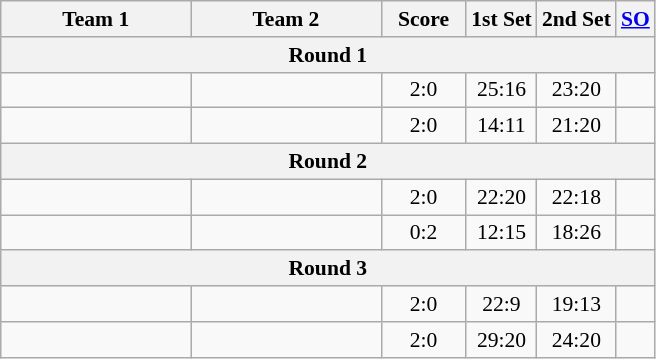<table class="wikitable" style="text-align: center; font-size:90% ">
<tr>
<th align="right" width="120">Team 1</th>
<th align="left" width="120">Team 2</th>
<th width="50">Score</th>
<th>1st Set</th>
<th>2nd Set</th>
<th><a href='#'>SO</a></th>
</tr>
<tr>
<th colspan="6">Round 1</th>
</tr>
<tr>
<td align="right"></td>
<td align="left"></td>
<td align="center">2:0</td>
<td>25:16</td>
<td>23:20</td>
<td></td>
</tr>
<tr>
<td align="right"></td>
<td align="left"></td>
<td align="center">2:0</td>
<td>14:11</td>
<td>21:20</td>
<td></td>
</tr>
<tr>
<th colspan="6">Round 2</th>
</tr>
<tr>
<td align="right"></td>
<td align="left"></td>
<td align="center">2:0</td>
<td>22:20</td>
<td>22:18</td>
<td></td>
</tr>
<tr>
<td align="right"></td>
<td align="left"></td>
<td align="center">0:2</td>
<td>12:15</td>
<td>18:26</td>
<td></td>
</tr>
<tr>
<th colspan="6">Round 3</th>
</tr>
<tr>
<td align="right"></td>
<td align="left"></td>
<td align="center">2:0</td>
<td>22:9</td>
<td>19:13</td>
<td></td>
</tr>
<tr>
<td align="right"></td>
<td align="left"></td>
<td align="center">2:0</td>
<td>29:20</td>
<td>24:20</td>
<td></td>
</tr>
</table>
